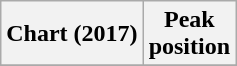<table class="wikitable plainrowheaders" style="text-align:center;">
<tr>
<th scope="col">Chart (2017)</th>
<th scope="col">Peak<br>position</th>
</tr>
<tr>
</tr>
</table>
